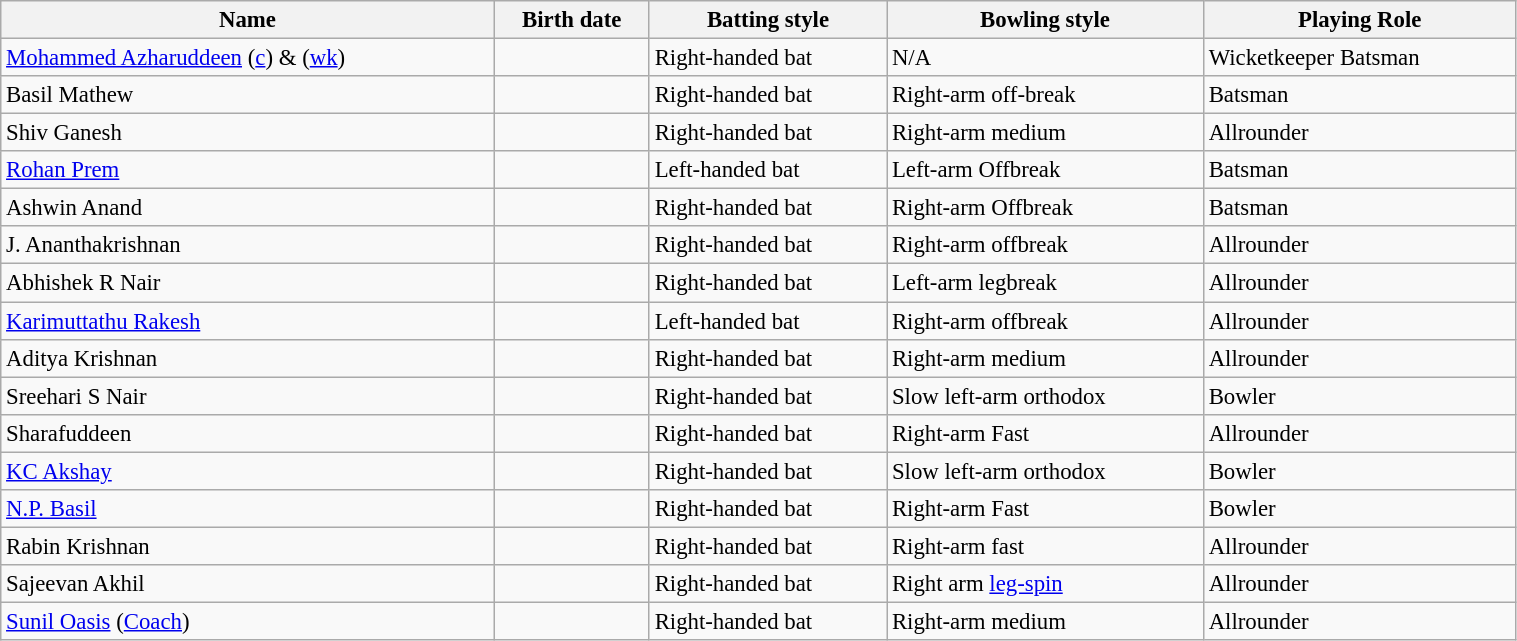<table class="wikitable sortable" style="font-size:95%;" width="80%">
<tr>
<th align=center>Name</th>
<th align=center>Birth date</th>
<th align=center>Batting style</th>
<th align=center>Bowling style</th>
<th align=center>Playing Role</th>
</tr>
<tr>
<td><a href='#'>Mohammed Azharuddeen</a> (<a href='#'>c</a>)  & (<a href='#'>wk</a>)</td>
<td></td>
<td>Right-handed bat</td>
<td>N/A</td>
<td>Wicketkeeper Batsman</td>
</tr>
<tr>
<td>Basil Mathew</td>
<td></td>
<td>Right-handed bat</td>
<td>Right-arm off-break</td>
<td>Batsman</td>
</tr>
<tr>
<td>Shiv Ganesh</td>
<td></td>
<td>Right-handed bat</td>
<td>Right-arm medium</td>
<td>Allrounder</td>
</tr>
<tr>
<td><a href='#'>Rohan Prem</a></td>
<td></td>
<td>Left-handed bat</td>
<td>Left-arm Offbreak</td>
<td>Batsman</td>
</tr>
<tr>
<td>Ashwin Anand</td>
<td></td>
<td>Right-handed bat</td>
<td>Right-arm Offbreak</td>
<td>Batsman</td>
</tr>
<tr>
<td>J. Ananthakrishnan</td>
<td></td>
<td>Right-handed bat</td>
<td>Right-arm offbreak</td>
<td>Allrounder</td>
</tr>
<tr>
<td>Abhishek R Nair</td>
<td></td>
<td>Right-handed bat</td>
<td>Left-arm legbreak</td>
<td>Allrounder</td>
</tr>
<tr>
<td><a href='#'>Karimuttathu Rakesh</a></td>
<td></td>
<td>Left-handed bat</td>
<td>Right-arm offbreak</td>
<td>Allrounder</td>
</tr>
<tr>
<td>Aditya Krishnan</td>
<td></td>
<td>Right-handed bat</td>
<td>Right-arm medium</td>
<td>Allrounder</td>
</tr>
<tr>
<td>Sreehari S Nair</td>
<td></td>
<td>Right-handed bat</td>
<td>Slow left-arm orthodox</td>
<td>Bowler</td>
</tr>
<tr>
<td>Sharafuddeen</td>
<td></td>
<td>Right-handed bat</td>
<td>Right-arm Fast</td>
<td>Allrounder</td>
</tr>
<tr>
<td><a href='#'>KC Akshay</a></td>
<td></td>
<td>Right-handed bat</td>
<td>Slow left-arm orthodox</td>
<td>Bowler</td>
</tr>
<tr>
<td><a href='#'>N.P. Basil</a></td>
<td></td>
<td>Right-handed bat</td>
<td>Right-arm Fast</td>
<td>Bowler</td>
</tr>
<tr>
<td>Rabin Krishnan</td>
<td></td>
<td>Right-handed bat</td>
<td>Right-arm fast</td>
<td>Allrounder</td>
</tr>
<tr>
<td>Sajeevan Akhil</td>
<td></td>
<td>Right-handed bat</td>
<td>Right arm <a href='#'>leg-spin</a></td>
<td>Allrounder</td>
</tr>
<tr>
<td><a href='#'>Sunil Oasis</a> (<a href='#'>Coach</a>)</td>
<td></td>
<td>Right-handed bat</td>
<td>Right-arm medium</td>
<td>Allrounder</td>
</tr>
</table>
